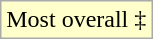<table class="wikitable">
<tr>
<td style="background:#FFFFCC;">Most overall ‡</td>
</tr>
</table>
